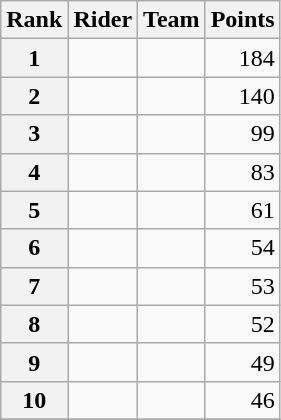<table class="wikitable">
<tr>
<th scope="col">Rank</th>
<th scope="col">Rider</th>
<th scope="col">Team</th>
<th scope="col">Points</th>
</tr>
<tr>
<th scope="row">1</th>
<td> </td>
<td></td>
<td align="right">184</td>
</tr>
<tr>
<th scope="row">2</th>
<td> </td>
<td></td>
<td align="right">140</td>
</tr>
<tr>
<th scope="row">3</th>
<td></td>
<td></td>
<td align="right">99</td>
</tr>
<tr>
<th scope="row">4</th>
<td></td>
<td></td>
<td align="right">83</td>
</tr>
<tr>
<th scope="row">5</th>
<td></td>
<td></td>
<td align="right">61</td>
</tr>
<tr>
<th scope="row">6</th>
<td></td>
<td></td>
<td align="right">54</td>
</tr>
<tr>
<th scope="row">7</th>
<td></td>
<td></td>
<td align="right">53</td>
</tr>
<tr>
<th scope="row">8</th>
<td></td>
<td></td>
<td align="right">52</td>
</tr>
<tr>
<th scope="row">9</th>
<td></td>
<td></td>
<td align="right">49</td>
</tr>
<tr>
<th scope="row">10</th>
<td></td>
<td></td>
<td align="right">46</td>
</tr>
<tr>
</tr>
</table>
